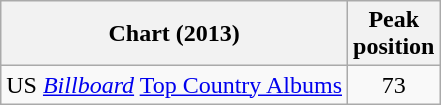<table class="wikitable sortable">
<tr>
<th>Chart (2013)</th>
<th>Peak<br>position</th>
</tr>
<tr>
<td>US <em><a href='#'>Billboard</a></em> <a href='#'>Top Country Albums</a></td>
<td align="center">73</td>
</tr>
</table>
